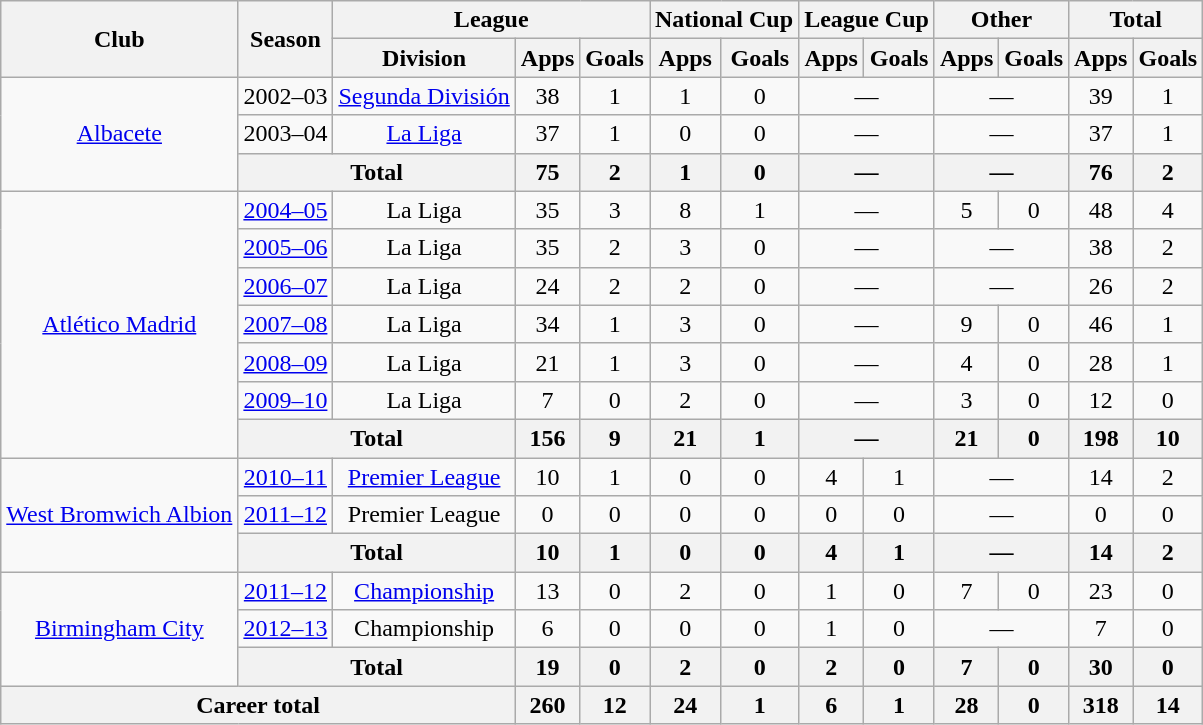<table align=center class="wikitable" style="text-align:center">
<tr>
<th rowspan="2">Club</th>
<th rowspan="2">Season</th>
<th colspan="3">League</th>
<th colspan="2">National Cup</th>
<th colspan="2">League Cup</th>
<th colspan="2">Other</th>
<th colspan="2">Total</th>
</tr>
<tr>
<th>Division</th>
<th>Apps</th>
<th>Goals</th>
<th>Apps</th>
<th>Goals</th>
<th>Apps</th>
<th>Goals</th>
<th>Apps</th>
<th>Goals</th>
<th>Apps</th>
<th>Goals</th>
</tr>
<tr>
<td rowspan="3"><a href='#'>Albacete</a></td>
<td>2002–03</td>
<td><a href='#'>Segunda División</a></td>
<td>38</td>
<td>1</td>
<td>1</td>
<td>0</td>
<td colspan="2">—</td>
<td colspan="2">—</td>
<td>39</td>
<td>1</td>
</tr>
<tr>
<td>2003–04</td>
<td><a href='#'>La Liga</a></td>
<td>37</td>
<td>1</td>
<td>0</td>
<td>0</td>
<td colspan="2">—</td>
<td colspan="2">—</td>
<td>37</td>
<td>1</td>
</tr>
<tr>
<th colspan="2">Total</th>
<th>75</th>
<th>2</th>
<th>1</th>
<th>0</th>
<th colspan="2">—</th>
<th colspan="2">—</th>
<th>76</th>
<th>2</th>
</tr>
<tr>
<td rowspan="7"><a href='#'>Atlético Madrid</a></td>
<td><a href='#'>2004–05</a></td>
<td>La Liga</td>
<td>35</td>
<td>3</td>
<td>8</td>
<td>1</td>
<td colspan="2">—</td>
<td>5</td>
<td>0</td>
<td>48</td>
<td>4</td>
</tr>
<tr>
<td><a href='#'>2005–06</a></td>
<td>La Liga</td>
<td>35</td>
<td>2</td>
<td>3</td>
<td>0</td>
<td colspan="2">—</td>
<td colspan="2">—</td>
<td>38</td>
<td>2</td>
</tr>
<tr>
<td><a href='#'>2006–07</a></td>
<td>La Liga</td>
<td>24</td>
<td>2</td>
<td>2</td>
<td>0</td>
<td colspan="2">—</td>
<td colspan="2">—</td>
<td>26</td>
<td>2</td>
</tr>
<tr>
<td><a href='#'>2007–08</a></td>
<td>La Liga</td>
<td>34</td>
<td>1</td>
<td>3</td>
<td>0</td>
<td colspan="2">—</td>
<td>9</td>
<td>0</td>
<td>46</td>
<td>1</td>
</tr>
<tr>
<td><a href='#'>2008–09</a></td>
<td>La Liga</td>
<td>21</td>
<td>1</td>
<td>3</td>
<td>0</td>
<td colspan="2">—</td>
<td>4</td>
<td>0</td>
<td>28</td>
<td>1</td>
</tr>
<tr>
<td><a href='#'>2009–10</a></td>
<td>La Liga</td>
<td>7</td>
<td>0</td>
<td>2</td>
<td>0</td>
<td colspan="2">—</td>
<td>3</td>
<td>0</td>
<td>12</td>
<td>0</td>
</tr>
<tr>
<th colspan="2">Total</th>
<th>156</th>
<th>9</th>
<th>21</th>
<th>1</th>
<th colspan="2">—</th>
<th>21</th>
<th>0</th>
<th>198</th>
<th>10</th>
</tr>
<tr>
<td rowspan="3"><a href='#'>West Bromwich Albion</a></td>
<td><a href='#'>2010–11</a></td>
<td><a href='#'>Premier League</a></td>
<td>10</td>
<td>1</td>
<td>0</td>
<td>0</td>
<td>4</td>
<td>1</td>
<td colspan="2">—</td>
<td>14</td>
<td>2</td>
</tr>
<tr>
<td><a href='#'>2011–12</a></td>
<td>Premier League</td>
<td>0</td>
<td>0</td>
<td>0</td>
<td>0</td>
<td>0</td>
<td>0</td>
<td colspan="2">—</td>
<td>0</td>
<td>0</td>
</tr>
<tr>
<th colspan="2">Total</th>
<th>10</th>
<th>1</th>
<th>0</th>
<th>0</th>
<th>4</th>
<th>1</th>
<th colspan="2">—</th>
<th>14</th>
<th>2</th>
</tr>
<tr>
<td rowspan="3"><a href='#'>Birmingham City</a></td>
<td><a href='#'>2011–12</a></td>
<td><a href='#'>Championship</a></td>
<td>13</td>
<td>0</td>
<td>2</td>
<td>0</td>
<td>1</td>
<td>0</td>
<td>7</td>
<td>0</td>
<td>23</td>
<td>0</td>
</tr>
<tr>
<td><a href='#'>2012–13</a></td>
<td>Championship</td>
<td>6</td>
<td>0</td>
<td>0</td>
<td>0</td>
<td>1</td>
<td>0</td>
<td colspan="2">—</td>
<td>7</td>
<td>0</td>
</tr>
<tr>
<th colspan="2">Total</th>
<th>19</th>
<th>0</th>
<th>2</th>
<th>0</th>
<th>2</th>
<th>0</th>
<th>7</th>
<th>0</th>
<th>30</th>
<th>0</th>
</tr>
<tr>
<th colspan="3">Career total</th>
<th>260</th>
<th>12</th>
<th>24</th>
<th>1</th>
<th>6</th>
<th>1</th>
<th>28</th>
<th>0</th>
<th>318</th>
<th>14</th>
</tr>
</table>
